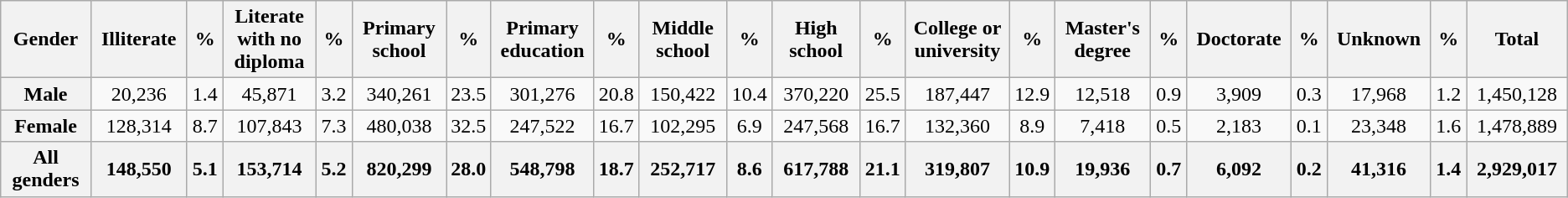<table class="wikitable">
<tr>
<th style="width:80pt;">Gender</th>
<th style="width:80pt;">Illiterate</th>
<th style="width:20pt;">%</th>
<th style="width:80pt;">Literate with no diploma</th>
<th style="width:20pt;">%</th>
<th style="width:80pt;">Primary school</th>
<th style="width:20pt;">%</th>
<th style="width:80pt;">Primary education</th>
<th style="width:20pt;">%</th>
<th style="width:80pt;">Middle school</th>
<th style="width:20pt;">%</th>
<th style="width:80pt;">High school</th>
<th style="width:20pt;">%</th>
<th style="width:80pt;">College or university</th>
<th style="width:20pt;">%</th>
<th style="width:80pt;">Master's degree</th>
<th style="width:20pt;">%</th>
<th style="width:80pt;">Doctorate</th>
<th style="width:20pt;">%</th>
<th style="width:80pt;">Unknown</th>
<th style="width:20pt;">%</th>
<th style="width:80pt;">Total</th>
</tr>
<tr>
<th style="width:80pt;">Male</th>
<td style="text-align:center;">20,236</td>
<td style="text-align:center;">1.4</td>
<td style="text-align:center;">45,871</td>
<td style="text-align:center;">3.2</td>
<td style="text-align:center;">340,261</td>
<td style="text-align:center;">23.5</td>
<td style="text-align:center;">301,276</td>
<td style="text-align:center;">20.8</td>
<td style="text-align:center;">150,422</td>
<td style="text-align:center;">10.4</td>
<td style="text-align:center;">370,220</td>
<td style="text-align:center;">25.5</td>
<td style="text-align:center;">187,447</td>
<td style="text-align:center;">12.9</td>
<td style="text-align:center;">12,518</td>
<td style="text-align:center;">0.9</td>
<td style="text-align:center;">3,909</td>
<td style="text-align:center;">0.3</td>
<td style="text-align:center;">17,968</td>
<td style="text-align:center;">1.2</td>
<td style="text-align:center;">1,450,128</td>
</tr>
<tr>
<th style="width:80pt;">Female</th>
<td style="text-align:center;">128,314</td>
<td style="text-align:center;">8.7</td>
<td style="text-align:center;">107,843</td>
<td style="text-align:center;">7.3</td>
<td style="text-align:center;">480,038</td>
<td style="text-align:center;">32.5</td>
<td style="text-align:center;">247,522</td>
<td style="text-align:center;">16.7</td>
<td style="text-align:center;">102,295</td>
<td style="text-align:center;">6.9</td>
<td style="text-align:center;">247,568</td>
<td style="text-align:center;">16.7</td>
<td style="text-align:center;">132,360</td>
<td style="text-align:center;">8.9</td>
<td style="text-align:center;">7,418</td>
<td style="text-align:center;">0.5</td>
<td style="text-align:center;">2,183</td>
<td style="text-align:center;">0.1</td>
<td style="text-align:center;">23,348</td>
<td style="text-align:center;">1.6</td>
<td style="text-align:center;">1,478,889</td>
</tr>
<tr>
<th>All genders</th>
<th>148,550</th>
<th>5.1</th>
<th>153,714</th>
<th>5.2</th>
<th>820,299</th>
<th>28.0</th>
<th>548,798</th>
<th>18.7</th>
<th>252,717</th>
<th>8.6</th>
<th>617,788</th>
<th>21.1</th>
<th>319,807</th>
<th>10.9</th>
<th>19,936</th>
<th>0.7</th>
<th>6,092</th>
<th>0.2</th>
<th>41,316</th>
<th>1.4</th>
<th>2,929,017</th>
</tr>
</table>
